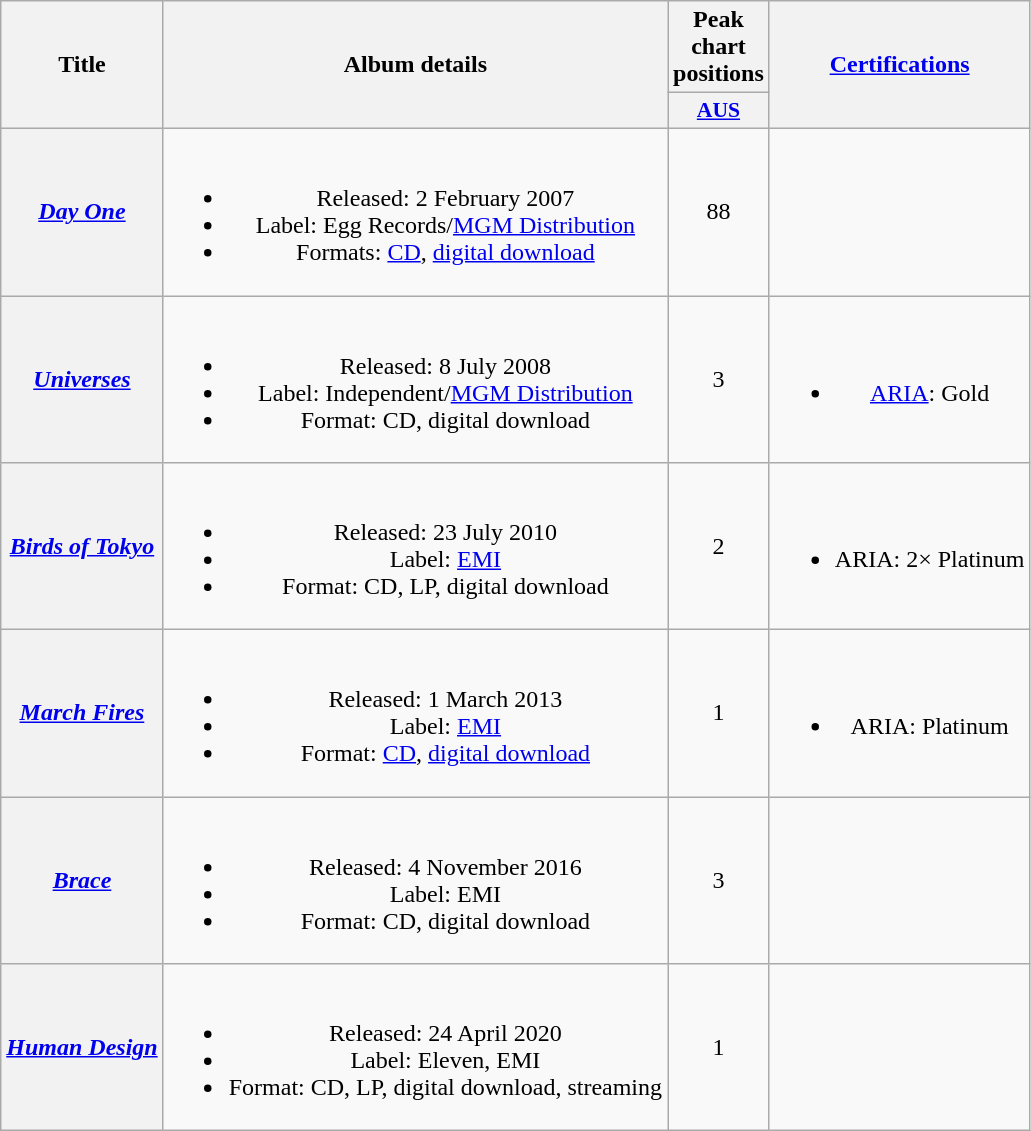<table class="wikitable plainrowheaders" style="text-align:center;">
<tr>
<th scope="col" rowspan="2">Title</th>
<th scope="col" rowspan="2">Album details</th>
<th scope="col" colspan="1">Peak chart<br>positions</th>
<th scope="col" rowspan="2"><a href='#'>Certifications</a></th>
</tr>
<tr>
<th scope="col" style="width:3em; font-size:90%;"><a href='#'>AUS</a><br></th>
</tr>
<tr>
<th scope="row"><em><a href='#'>Day One</a></em></th>
<td><br><ul><li>Released: 2 February 2007</li><li>Label: Egg Records/<a href='#'>MGM Distribution</a></li><li>Formats: <a href='#'>CD</a>, <a href='#'>digital download</a></li></ul></td>
<td>88</td>
<td></td>
</tr>
<tr>
<th scope="row"><em><a href='#'>Universes</a></em></th>
<td><br><ul><li>Released: 8 July 2008</li><li>Label: Independent/<a href='#'>MGM Distribution</a></li><li>Format: CD, digital download</li></ul></td>
<td>3</td>
<td><br><ul><li><a href='#'>ARIA</a>: Gold</li></ul></td>
</tr>
<tr>
<th scope="row"><em><a href='#'>Birds of Tokyo</a></em></th>
<td><br><ul><li>Released: 23 July 2010</li><li>Label: <a href='#'>EMI</a></li><li>Format: CD, LP, digital download</li></ul></td>
<td>2</td>
<td><br><ul><li>ARIA: 2× Platinum</li></ul></td>
</tr>
<tr>
<th scope="row"><em><a href='#'>March Fires</a></em></th>
<td><br><ul><li>Released: 1 March 2013</li><li>Label: <a href='#'>EMI</a></li><li>Format: <a href='#'>CD</a>, <a href='#'>digital download</a></li></ul></td>
<td>1</td>
<td><br><ul><li>ARIA: Platinum</li></ul></td>
</tr>
<tr>
<th scope="row"><em><a href='#'>Brace</a></em></th>
<td><br><ul><li>Released: 4 November 2016</li><li>Label: EMI</li><li>Format: CD, digital download</li></ul></td>
<td>3</td>
<td></td>
</tr>
<tr>
<th scope="row"><em><a href='#'>Human Design</a></em></th>
<td><br><ul><li>Released: 24 April 2020</li><li>Label: Eleven, EMI</li><li>Format: CD, LP, digital download, streaming</li></ul></td>
<td>1</td>
<td></td>
</tr>
</table>
